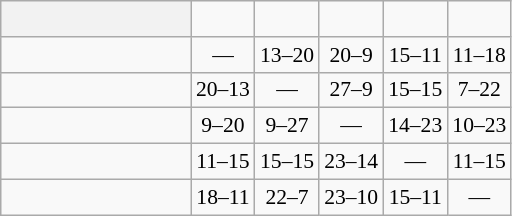<table class="wikitable" style="text-align:center; font-size:90%;">
<tr>
<th width=120> </th>
<td><strong></strong></td>
<td><strong></strong></td>
<td><strong></strong></td>
<td><strong></strong></td>
<td><strong></strong></td>
</tr>
<tr>
<td style="text-align:left;"></td>
<td>—</td>
<td>13–20</td>
<td>20–9</td>
<td>15–11</td>
<td>11–18</td>
</tr>
<tr>
<td style="text-align:left;"></td>
<td>20–13</td>
<td>—</td>
<td>27–9</td>
<td>15–15</td>
<td>7–22</td>
</tr>
<tr>
<td style="text-align:left;"></td>
<td>9–20</td>
<td>9–27</td>
<td>—</td>
<td>14–23</td>
<td>10–23</td>
</tr>
<tr>
<td style="text-align:left;"></td>
<td>11–15</td>
<td>15–15</td>
<td>23–14</td>
<td>—</td>
<td>11–15</td>
</tr>
<tr>
<td style="text-align:left;"></td>
<td>18–11</td>
<td>22–7</td>
<td>23–10</td>
<td>15–11</td>
<td>—</td>
</tr>
</table>
